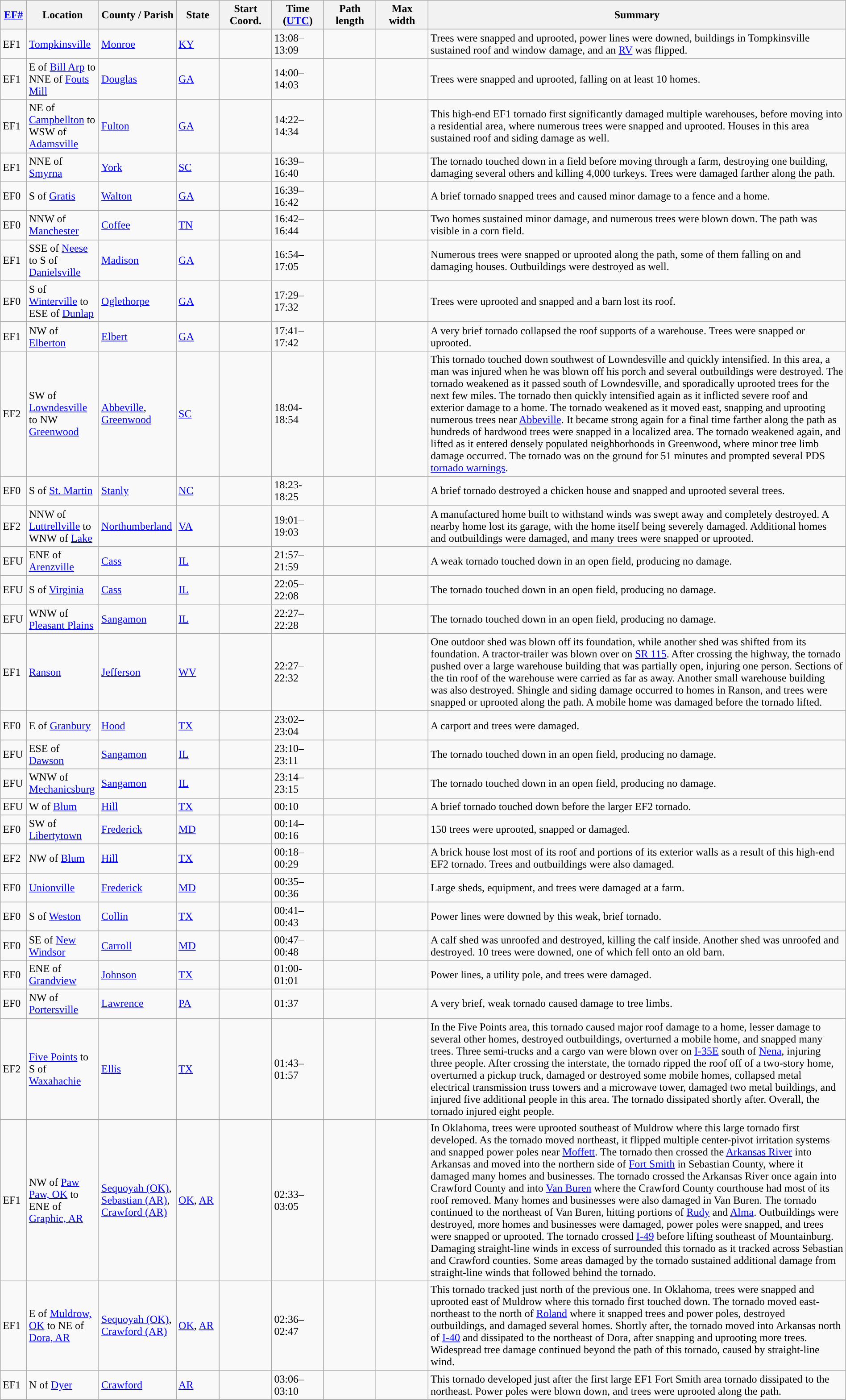<table class="wikitable sortable" style="width:100%;">
<tr>
<th scope="col"  style="width:3%; text-align:center;"><a href='#'>EF#</a></th>
<th scope="col"  style="width:7%; text-align:center;" class="unsortable">Location</th>
<th scope="col"  style="width:6%; text-align:center;" class="unsortable">County / Parish</th>
<th scope="col"  style="width:5%; text-align:center;">State</th>
<th scope="col"  style="width:6%; text-align:center;">Start Coord.</th>
<th scope="col"  style="width:6%; text-align:center;">Time (<a href='#'>UTC</a>)</th>
<th scope="col"  style="width:6%; text-align:center;">Path length</th>
<th scope="col"  style="width:6%; text-align:center;">Max width</th>
<th scope="col" class="unsortable" style="width:48%; text-align:center;">Summary</th>
</tr>
<tr>
<td>EF1</td>
<td><a href='#'>Tompkinsville</a></td>
<td><a href='#'>Monroe</a></td>
<td><a href='#'>KY</a></td>
<td></td>
<td>13:08–13:09</td>
<td></td>
<td></td>
<td>Trees were snapped and uprooted, power lines were downed, buildings in Tompkinsville sustained roof and window damage, and an <a href='#'>RV</a> was flipped.</td>
</tr>
<tr>
<td>EF1</td>
<td>E of <a href='#'>Bill Arp</a> to NNE of <a href='#'>Fouts Mill</a></td>
<td><a href='#'>Douglas</a></td>
<td><a href='#'>GA</a></td>
<td></td>
<td>14:00–14:03</td>
<td></td>
<td></td>
<td>Trees were snapped and uprooted, falling on at least 10 homes.</td>
</tr>
<tr>
<td>EF1</td>
<td>NE of <a href='#'>Campbellton</a> to WSW of <a href='#'>Adamsville</a></td>
<td><a href='#'>Fulton</a></td>
<td><a href='#'>GA</a></td>
<td></td>
<td>14:22–14:34</td>
<td></td>
<td></td>
<td>This high-end EF1 tornado first significantly damaged multiple warehouses, before moving into a residential area, where numerous trees were snapped and uprooted. Houses in this area sustained roof and siding damage as well.</td>
</tr>
<tr>
<td>EF1</td>
<td>NNE of <a href='#'>Smyrna</a></td>
<td><a href='#'>York</a></td>
<td><a href='#'>SC</a></td>
<td></td>
<td>16:39–16:40</td>
<td></td>
<td></td>
<td>The tornado touched down in a field before moving through a farm, destroying one building, damaging several others and killing 4,000 turkeys. Trees were damaged farther along the path.</td>
</tr>
<tr>
<td>EF0</td>
<td>S of <a href='#'>Gratis</a></td>
<td><a href='#'>Walton</a></td>
<td><a href='#'>GA</a></td>
<td></td>
<td>16:39–16:42</td>
<td></td>
<td></td>
<td>A brief tornado snapped trees and caused minor damage to a fence and a home.</td>
</tr>
<tr>
<td>EF0</td>
<td>NNW of <a href='#'>Manchester</a></td>
<td><a href='#'>Coffee</a></td>
<td><a href='#'>TN</a></td>
<td></td>
<td>16:42–16:44</td>
<td></td>
<td></td>
<td>Two homes sustained minor damage, and numerous trees were blown down. The path was visible in a corn field.</td>
</tr>
<tr>
<td>EF1</td>
<td>SSE of <a href='#'>Neese</a> to S of <a href='#'>Danielsville</a></td>
<td><a href='#'>Madison</a></td>
<td><a href='#'>GA</a></td>
<td></td>
<td>16:54–17:05</td>
<td></td>
<td></td>
<td>Numerous trees were snapped or uprooted along the path, some of them falling on and damaging houses. Outbuildings were destroyed as well.</td>
</tr>
<tr>
<td>EF0</td>
<td>S of <a href='#'>Winterville</a> to ESE of <a href='#'>Dunlap</a></td>
<td><a href='#'>Oglethorpe</a></td>
<td><a href='#'>GA</a></td>
<td></td>
<td>17:29–17:32</td>
<td></td>
<td></td>
<td>Trees were uprooted and snapped and a barn lost its roof.</td>
</tr>
<tr>
<td>EF1</td>
<td>NW of <a href='#'>Elberton</a></td>
<td><a href='#'>Elbert</a></td>
<td><a href='#'>GA</a></td>
<td></td>
<td>17:41–17:42</td>
<td></td>
<td></td>
<td>A very brief tornado collapsed the roof supports of a warehouse. Trees were snapped or uprooted.</td>
</tr>
<tr>
<td>EF2</td>
<td>SW of <a href='#'>Lowndesville</a> to NW <a href='#'>Greenwood</a></td>
<td><a href='#'>Abbeville</a>, <a href='#'>Greenwood</a></td>
<td><a href='#'>SC</a></td>
<td></td>
<td>18:04-18:54</td>
<td></td>
<td></td>
<td>This tornado touched down southwest of Lowndesville and quickly intensified. In this area, a man was injured when he was blown off his porch and several outbuildings were destroyed. The tornado weakened as it passed south of Lowndesville, and sporadically uprooted trees for the next few miles. The tornado then quickly intensified again as it inflicted severe roof and exterior damage to a home. The tornado weakened as it moved east, snapping and uprooting numerous trees near <a href='#'>Abbeville</a>. It became strong again for a final time farther along the path as hundreds of hardwood trees were snapped in a localized area. The tornado weakened again, and lifted as it entered densely populated neighborhoods in Greenwood, where minor tree limb damage occurred. The tornado was on the ground for 51 minutes and prompted several PDS <a href='#'>tornado warnings</a>.</td>
</tr>
<tr>
<td>EF0</td>
<td>S of <a href='#'>St. Martin</a></td>
<td><a href='#'>Stanly</a></td>
<td><a href='#'>NC</a></td>
<td></td>
<td>18:23-18:25</td>
<td></td>
<td></td>
<td>A brief tornado destroyed a chicken house and snapped and uprooted several trees.</td>
</tr>
<tr>
<td>EF2</td>
<td>NNW of <a href='#'>Luttrellville</a> to WNW of <a href='#'>Lake</a></td>
<td><a href='#'>Northumberland</a></td>
<td><a href='#'>VA</a></td>
<td></td>
<td>19:01–19:03</td>
<td></td>
<td></td>
<td>A manufactured home built to withstand  winds was swept away and completely destroyed. A nearby home lost its garage, with the home itself being severely damaged. Additional homes and outbuildings were damaged, and many trees were snapped or uprooted.</td>
</tr>
<tr>
<td>EFU</td>
<td>ENE of <a href='#'>Arenzville</a></td>
<td><a href='#'>Cass</a></td>
<td><a href='#'>IL</a></td>
<td></td>
<td>21:57–21:59</td>
<td></td>
<td></td>
<td>A weak tornado touched down in an open field, producing no damage.</td>
</tr>
<tr>
<td>EFU</td>
<td>S of <a href='#'>Virginia</a></td>
<td><a href='#'>Cass</a></td>
<td><a href='#'>IL</a></td>
<td></td>
<td>22:05–22:08</td>
<td></td>
<td></td>
<td>The tornado touched down in an open field, producing no damage.</td>
</tr>
<tr>
<td>EFU</td>
<td>WNW of <a href='#'>Pleasant Plains</a></td>
<td><a href='#'>Sangamon</a></td>
<td><a href='#'>IL</a></td>
<td></td>
<td>22:27–22:28</td>
<td></td>
<td></td>
<td>The tornado touched down in an open field, producing no damage.</td>
</tr>
<tr>
<td>EF1</td>
<td><a href='#'>Ranson</a></td>
<td><a href='#'>Jefferson</a></td>
<td><a href='#'>WV</a></td>
<td></td>
<td>22:27–22:32</td>
<td></td>
<td></td>
<td>One outdoor shed was blown off its foundation, while another shed was shifted from its foundation. A tractor-trailer was blown over on <a href='#'>SR 115</a>. After crossing the highway, the tornado pushed over a large warehouse building that was partially open, injuring one person. Sections of the tin roof of the warehouse were carried as far as  away. Another small warehouse building was also destroyed. Shingle and siding damage occurred to homes in Ranson, and trees were snapped or uprooted along the path. A mobile home was damaged before the tornado lifted.</td>
</tr>
<tr>
<td>EF0</td>
<td>E of <a href='#'>Granbury</a></td>
<td><a href='#'>Hood</a></td>
<td><a href='#'>TX</a></td>
<td></td>
<td>23:02–23:04</td>
<td></td>
<td></td>
<td>A carport and trees were damaged.</td>
</tr>
<tr>
<td>EFU</td>
<td>ESE of <a href='#'>Dawson</a></td>
<td><a href='#'>Sangamon</a></td>
<td><a href='#'>IL</a></td>
<td></td>
<td>23:10–23:11</td>
<td></td>
<td></td>
<td>The tornado touched down in an open field, producing no damage.</td>
</tr>
<tr>
<td>EFU</td>
<td>WNW of <a href='#'>Mechanicsburg</a></td>
<td><a href='#'>Sangamon</a></td>
<td><a href='#'>IL</a></td>
<td></td>
<td>23:14–23:15</td>
<td></td>
<td></td>
<td>The tornado touched down in an open field, producing no damage.</td>
</tr>
<tr>
<td>EFU</td>
<td>W of <a href='#'>Blum</a></td>
<td><a href='#'>Hill</a></td>
<td><a href='#'>TX</a></td>
<td></td>
<td>00:10</td>
<td></td>
<td></td>
<td>A brief tornado touched down before the larger EF2 tornado.</td>
</tr>
<tr>
<td>EF0</td>
<td>SW of <a href='#'>Libertytown</a></td>
<td><a href='#'>Frederick</a></td>
<td><a href='#'>MD</a></td>
<td></td>
<td>00:14–00:16</td>
<td></td>
<td></td>
<td>150 trees were uprooted, snapped or damaged.</td>
</tr>
<tr>
<td>EF2</td>
<td>NW of <a href='#'>Blum</a></td>
<td><a href='#'>Hill</a></td>
<td><a href='#'>TX</a></td>
<td></td>
<td>00:18–00:29</td>
<td></td>
<td></td>
<td>A brick house lost most of its roof and portions of its exterior walls as a result of this high-end EF2 tornado. Trees and outbuildings were also damaged.</td>
</tr>
<tr>
<td>EF0</td>
<td><a href='#'>Unionville</a></td>
<td><a href='#'>Frederick</a></td>
<td><a href='#'>MD</a></td>
<td></td>
<td>00:35–00:36</td>
<td></td>
<td></td>
<td>Large sheds, equipment, and trees were damaged at a farm.</td>
</tr>
<tr>
<td>EF0</td>
<td>S of <a href='#'>Weston</a></td>
<td><a href='#'>Collin</a></td>
<td><a href='#'>TX</a></td>
<td></td>
<td>00:41–00:43</td>
<td></td>
<td></td>
<td>Power lines were downed by this weak, brief tornado.</td>
</tr>
<tr>
<td>EF0</td>
<td>SE of <a href='#'>New Windsor</a></td>
<td><a href='#'>Carroll</a></td>
<td><a href='#'>MD</a></td>
<td></td>
<td>00:47–00:48</td>
<td></td>
<td></td>
<td>A calf shed was unroofed and destroyed, killing the calf inside. Another shed was unroofed and destroyed. 10 trees were downed, one of which fell onto an old barn.</td>
</tr>
<tr>
<td>EF0</td>
<td>ENE of <a href='#'>Grandview</a></td>
<td><a href='#'>Johnson</a></td>
<td><a href='#'>TX</a></td>
<td></td>
<td>01:00-01:01</td>
<td></td>
<td></td>
<td>Power lines, a utility pole, and trees were damaged.</td>
</tr>
<tr>
<td>EF0</td>
<td>NW of <a href='#'>Portersville</a></td>
<td><a href='#'>Lawrence</a></td>
<td><a href='#'>PA</a></td>
<td></td>
<td>01:37</td>
<td></td>
<td></td>
<td>A very brief, weak tornado caused damage to tree limbs.</td>
</tr>
<tr>
<td>EF2</td>
<td><a href='#'>Five Points</a> to S of <a href='#'>Waxahachie</a></td>
<td><a href='#'>Ellis</a></td>
<td><a href='#'>TX</a></td>
<td></td>
<td>01:43–01:57</td>
<td></td>
<td></td>
<td>In the Five Points area, this tornado caused major roof damage to a home, lesser damage to several other homes, destroyed outbuildings, overturned a mobile home, and snapped many trees. Three semi-trucks and a cargo van were blown over on <a href='#'>I-35E</a> south of <a href='#'>Nena</a>, injuring three people. After crossing the interstate, the tornado ripped the roof off of a two-story home, overturned a pickup truck, damaged or destroyed some mobile homes, collapsed metal electrical transmission truss towers and a microwave tower, damaged two metal buildings, and injured five additional people in this area. The tornado dissipated shortly after. Overall, the tornado injured eight people.</td>
</tr>
<tr>
<td>EF1</td>
<td>NW of <a href='#'>Paw Paw, OK</a> to ENE of <a href='#'>Graphic, AR</a></td>
<td><a href='#'>Sequoyah (OK)</a>, <a href='#'>Sebastian (AR)</a>, <a href='#'>Crawford (AR)</a></td>
<td><a href='#'>OK</a>, <a href='#'>AR</a></td>
<td></td>
<td>02:33–03:05</td>
<td></td>
<td></td>
<td>In Oklahoma, trees were uprooted southeast of Muldrow where this large tornado first developed. As the tornado moved northeast, it flipped multiple center-pivot irritation systems and snapped power poles near <a href='#'>Moffett</a>. The tornado then crossed the <a href='#'>Arkansas River</a> into Arkansas and moved into the northern side of <a href='#'>Fort Smith</a> in Sebastian County, where it damaged many homes and businesses. The tornado crossed the Arkansas River once again into Crawford County and into <a href='#'>Van Buren</a> where the Crawford County courthouse had most of its roof removed. Many homes and businesses were also damaged in Van Buren. The tornado continued to the northeast of Van Buren, hitting portions of <a href='#'>Rudy</a> and <a href='#'>Alma</a>. Outbuildings were destroyed, more homes and businesses were damaged, power poles were snapped, and trees were snapped or uprooted. The tornado crossed <a href='#'>I-49</a> before lifting southeast of Mountainburg. Damaging straight-line winds in excess of  surrounded this tornado as it tracked across Sebastian and Crawford counties. Some areas damaged by the tornado sustained additional damage from straight-line winds that followed behind the tornado.</td>
</tr>
<tr>
<td>EF1</td>
<td>E of <a href='#'>Muldrow, OK</a> to NE of <a href='#'>Dora, AR</a></td>
<td><a href='#'>Sequoyah (OK)</a>, <a href='#'>Crawford (AR)</a></td>
<td><a href='#'>OK</a>, <a href='#'>AR</a></td>
<td></td>
<td>02:36–02:47</td>
<td></td>
<td></td>
<td>This tornado tracked just north of the previous one. In Oklahoma, trees were snapped and uprooted east of Muldrow where this tornado first touched down. The tornado moved east-northeast to the north of <a href='#'>Roland</a> where it snapped trees and power poles, destroyed outbuildings, and damaged several homes. Shortly after, the tornado moved into Arkansas north of <a href='#'>I-40</a> and dissipated to the northeast of Dora, after snapping and uprooting more trees. Widespread tree damage continued beyond the path of this tornado, caused by straight-line wind.</td>
</tr>
<tr>
<td>EF1</td>
<td>N of <a href='#'>Dyer</a></td>
<td><a href='#'>Crawford</a></td>
<td><a href='#'>AR</a></td>
<td></td>
<td>03:06–03:10</td>
<td></td>
<td></td>
<td>This tornado developed just after the first large EF1 Fort Smith area tornado dissipated to the northeast. Power poles were blown down, and trees were uprooted along the path.</td>
</tr>
<tr>
</tr>
</table>
